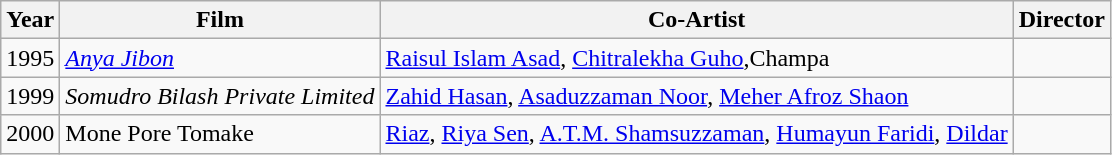<table class="wikitable">
<tr>
<th>Year</th>
<th>Film</th>
<th>Co-Artist</th>
<th>Director</th>
</tr>
<tr>
<td>1995</td>
<td><em><a href='#'>Anya Jibon</a></em></td>
<td><a href='#'>Raisul Islam Asad</a>, <a href='#'>Chitralekha Guho</a>,Champa</td>
<td></td>
</tr>
<tr>
<td>1999</td>
<td><em>Somudro Bilash Private Limited</em></td>
<td><a href='#'>Zahid Hasan</a>, <a href='#'>Asaduzzaman Noor</a>, <a href='#'>Meher Afroz Shaon</a></td>
<td></td>
</tr>
<tr>
<td>2000</td>
<td>Mone Pore Tomake</td>
<td><a href='#'>Riaz</a>, <a href='#'>Riya Sen</a>, <a href='#'>A.T.M. Shamsuzzaman</a>, <a href='#'>Humayun Faridi</a>, <a href='#'>Dildar</a></td>
<td></td>
</tr>
</table>
